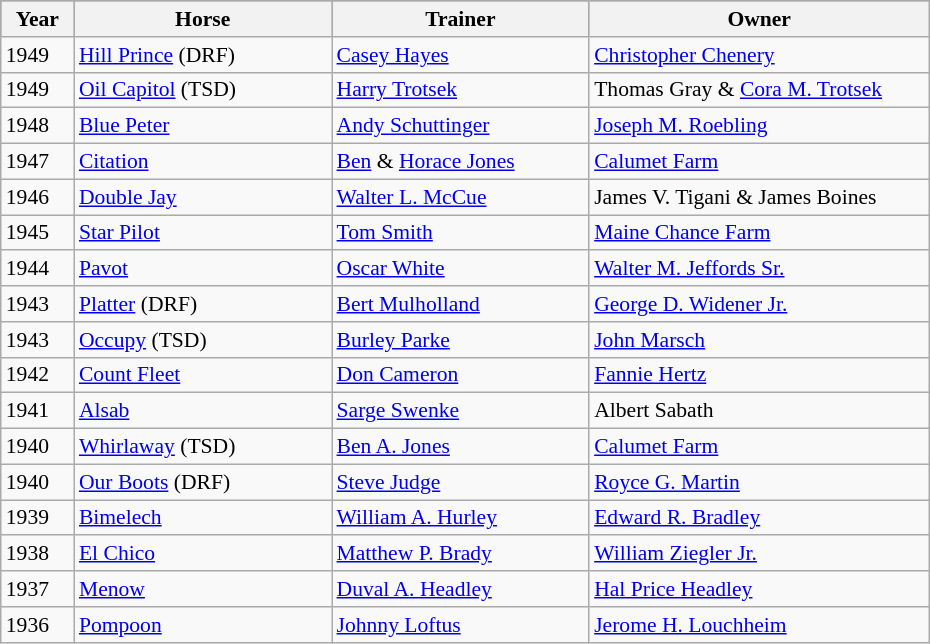<table class = "wikitable sortable" | border="1" cellpadding="0" style="border-collapse: collapse; font-size:90%">
<tr style="background:#987654; text-align:center;">
<th style="width:42px;">Year<br></th>
<th style="width:165px;">Horse<br></th>
<th style="width:165px;">Trainer<br></th>
<th style="width:220px;">Owner<br></th>
</tr>
<tr>
<td>1949</td>
<td><a href='#'>Hill Prince</a> (DRF)</td>
<td><a href='#'>Casey Hayes</a></td>
<td><a href='#'>Christopher Chenery</a></td>
</tr>
<tr>
<td>1949</td>
<td><a href='#'>Oil Capitol</a> (TSD)</td>
<td><a href='#'>Harry Trotsek</a></td>
<td>Thomas Gray & <a href='#'>Cora M. Trotsek</a></td>
</tr>
<tr>
<td>1948</td>
<td><a href='#'>Blue Peter</a></td>
<td><a href='#'>Andy Schuttinger</a></td>
<td><a href='#'>Joseph M. Roebling</a></td>
</tr>
<tr>
<td>1947</td>
<td><a href='#'>Citation</a></td>
<td><a href='#'>Ben</a> & <a href='#'>Horace Jones</a></td>
<td><a href='#'>Calumet Farm</a></td>
</tr>
<tr>
<td>1946</td>
<td><a href='#'>Double Jay</a></td>
<td><a href='#'>Walter L. McCue</a></td>
<td>James V. Tigani & James Boines</td>
</tr>
<tr>
<td>1945</td>
<td><a href='#'>Star Pilot</a></td>
<td><a href='#'>Tom Smith</a></td>
<td><a href='#'>Maine Chance Farm</a></td>
</tr>
<tr>
<td>1944</td>
<td><a href='#'>Pavot</a></td>
<td><a href='#'>Oscar White</a></td>
<td><a href='#'>Walter M. Jeffords Sr.</a></td>
</tr>
<tr>
<td>1943</td>
<td><a href='#'>Platter</a> (DRF)</td>
<td><a href='#'>Bert Mulholland</a></td>
<td><a href='#'>George D. Widener Jr.</a></td>
</tr>
<tr>
<td>1943</td>
<td><a href='#'>Occupy</a> (TSD)</td>
<td><a href='#'>Burley Parke</a></td>
<td><a href='#'>John Marsch</a></td>
</tr>
<tr>
<td>1942</td>
<td><a href='#'>Count Fleet</a></td>
<td><a href='#'>Don Cameron</a></td>
<td><a href='#'>Fannie Hertz</a></td>
</tr>
<tr>
<td>1941</td>
<td><a href='#'>Alsab</a></td>
<td><a href='#'>Sarge Swenke</a></td>
<td>Albert Sabath</td>
</tr>
<tr>
<td>1940</td>
<td><a href='#'>Whirlaway</a> (TSD)</td>
<td><a href='#'>Ben A. Jones</a></td>
<td><a href='#'>Calumet Farm</a></td>
</tr>
<tr>
<td>1940</td>
<td><a href='#'>Our Boots</a> (DRF)</td>
<td><a href='#'>Steve Judge</a></td>
<td><a href='#'>Royce G. Martin</a></td>
</tr>
<tr>
<td>1939</td>
<td><a href='#'>Bimelech</a></td>
<td><a href='#'>William A. Hurley</a></td>
<td><a href='#'>Edward R. Bradley</a></td>
</tr>
<tr>
<td>1938</td>
<td><a href='#'>El Chico</a></td>
<td><a href='#'>Matthew P. Brady</a></td>
<td><a href='#'>William Ziegler Jr.</a></td>
</tr>
<tr>
<td>1937</td>
<td><a href='#'>Menow</a></td>
<td><a href='#'>Duval A. Headley</a></td>
<td><a href='#'>Hal Price Headley</a></td>
</tr>
<tr>
<td>1936</td>
<td><a href='#'>Pompoon</a></td>
<td><a href='#'>Johnny Loftus</a></td>
<td><a href='#'>Jerome H. Louchheim</a></td>
</tr>
</table>
